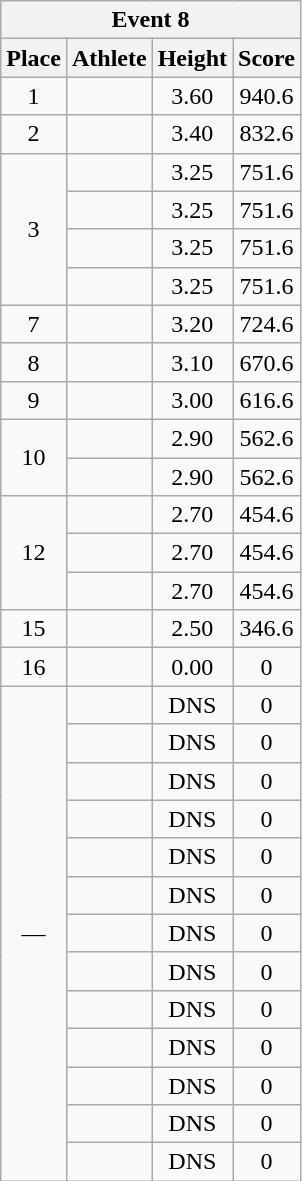<table class=wikitable style="text-align:center">
<tr>
<th colspan=4><strong>Event 8</strong></th>
</tr>
<tr>
<th>Place</th>
<th>Athlete</th>
<th>Height</th>
<th>Score</th>
</tr>
<tr>
<td>1</td>
<td align=left></td>
<td>3.60</td>
<td>940.6</td>
</tr>
<tr>
<td>2</td>
<td align=left></td>
<td>3.40</td>
<td>832.6</td>
</tr>
<tr>
<td rowspan=4>3</td>
<td align=left></td>
<td>3.25</td>
<td>751.6</td>
</tr>
<tr>
<td align=left></td>
<td>3.25</td>
<td>751.6</td>
</tr>
<tr>
<td align=left></td>
<td>3.25</td>
<td>751.6</td>
</tr>
<tr>
<td align=left></td>
<td>3.25</td>
<td>751.6</td>
</tr>
<tr>
<td>7</td>
<td align=left></td>
<td>3.20</td>
<td>724.6</td>
</tr>
<tr>
<td>8</td>
<td align=left></td>
<td>3.10</td>
<td>670.6</td>
</tr>
<tr>
<td>9</td>
<td align=left></td>
<td>3.00</td>
<td>616.6</td>
</tr>
<tr>
<td rowspan=2>10</td>
<td align=left></td>
<td>2.90</td>
<td>562.6</td>
</tr>
<tr>
<td align=left></td>
<td>2.90</td>
<td>562.6</td>
</tr>
<tr>
<td rowspan=3>12</td>
<td align=left></td>
<td>2.70</td>
<td>454.6</td>
</tr>
<tr>
<td align=left></td>
<td>2.70</td>
<td>454.6</td>
</tr>
<tr>
<td align=left></td>
<td>2.70</td>
<td>454.6</td>
</tr>
<tr>
<td>15</td>
<td align=left></td>
<td>2.50</td>
<td>346.6</td>
</tr>
<tr>
<td>16</td>
<td align=left></td>
<td>0.00</td>
<td>0</td>
</tr>
<tr>
<td rowspan=13>—</td>
<td align=left></td>
<td>DNS</td>
<td>0</td>
</tr>
<tr>
<td align=left></td>
<td>DNS</td>
<td>0</td>
</tr>
<tr>
<td align=left></td>
<td>DNS</td>
<td>0</td>
</tr>
<tr>
<td align=left></td>
<td>DNS</td>
<td>0</td>
</tr>
<tr>
<td align=left></td>
<td>DNS</td>
<td>0</td>
</tr>
<tr>
<td align=left></td>
<td>DNS</td>
<td>0</td>
</tr>
<tr>
<td align=left></td>
<td>DNS</td>
<td>0</td>
</tr>
<tr>
<td align=left></td>
<td>DNS</td>
<td>0</td>
</tr>
<tr>
<td align=left></td>
<td>DNS</td>
<td>0</td>
</tr>
<tr>
<td align=left></td>
<td>DNS</td>
<td>0</td>
</tr>
<tr>
<td align=left></td>
<td>DNS</td>
<td>0</td>
</tr>
<tr>
<td align=left></td>
<td>DNS</td>
<td>0</td>
</tr>
<tr>
<td align=left></td>
<td>DNS</td>
<td>0</td>
</tr>
</table>
